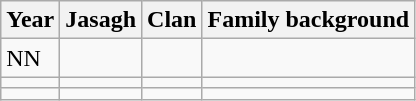<table class="wikitable">
<tr>
<th>Year</th>
<th>Jasagh</th>
<th>Clan</th>
<th>Family background</th>
</tr>
<tr>
<td>NN</td>
<td></td>
<td></td>
<td></td>
</tr>
<tr>
<td></td>
<td></td>
<td></td>
<td></td>
</tr>
<tr>
<td></td>
<td></td>
<td></td>
<td></td>
</tr>
</table>
